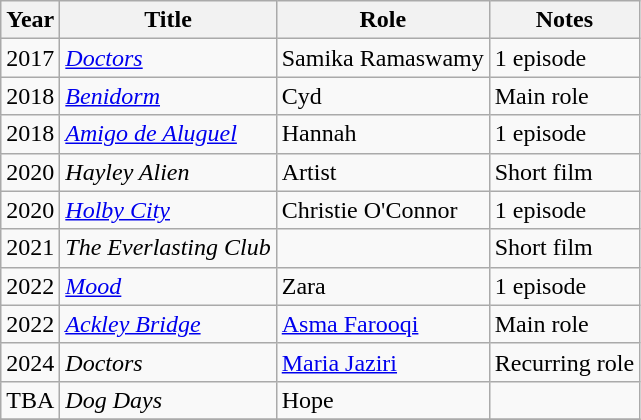<table class="wikitable sortable">
<tr>
<th>Year</th>
<th>Title</th>
<th>Role</th>
<th class="unsortable">Notes</th>
</tr>
<tr>
<td>2017</td>
<td><em><a href='#'>Doctors</a></em></td>
<td>Samika Ramaswamy</td>
<td>1 episode</td>
</tr>
<tr>
<td>2018</td>
<td><em><a href='#'>Benidorm</a></em></td>
<td>Cyd</td>
<td>Main role</td>
</tr>
<tr>
<td>2018</td>
<td><em><a href='#'>Amigo de Aluguel</a></em></td>
<td>Hannah</td>
<td>1 episode</td>
</tr>
<tr>
<td>2020</td>
<td><em>Hayley Alien</em></td>
<td>Artist</td>
<td>Short film</td>
</tr>
<tr>
<td>2020</td>
<td><em><a href='#'>Holby City</a></em></td>
<td>Christie O'Connor</td>
<td>1 episode</td>
</tr>
<tr>
<td>2021</td>
<td><em>The Everlasting Club</em></td>
<td></td>
<td>Short film</td>
</tr>
<tr>
<td>2022</td>
<td><em><a href='#'>Mood</a></em></td>
<td>Zara</td>
<td>1 episode</td>
</tr>
<tr>
<td>2022</td>
<td><em><a href='#'>Ackley Bridge</a></em></td>
<td><a href='#'>Asma Farooqi</a></td>
<td>Main role</td>
</tr>
<tr>
<td>2024</td>
<td><em>Doctors</em></td>
<td><a href='#'>Maria Jaziri</a></td>
<td>Recurring role</td>
</tr>
<tr>
<td>TBA</td>
<td><em>Dog Days</em></td>
<td>Hope</td>
<td></td>
</tr>
<tr>
</tr>
</table>
